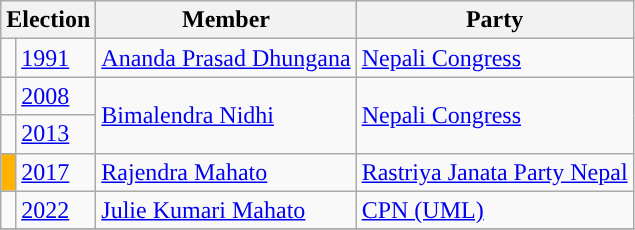<table class="wikitable">
<tr>
<th colspan="2">Election</th>
<th>Member</th>
<th>Party</th>
</tr>
<tr>
<td style="background-color:"></td>
<td><a href='#'>1991</a></td>
<td><a href='#'>Ananda Prasad Dhungana</a></td>
<td><a href='#'>Nepali Congress</a></td>
</tr>
<tr>
<td style="background-color:"></td>
<td><a href='#'>2008</a></td>
<td rowspan="2"><a href='#'>Bimalendra Nidhi</a></td>
<td rowspan="2"><a href='#'>Nepali Congress</a></td>
</tr>
<tr>
<td style="background-color:"></td>
<td><a href='#'>2013</a></td>
</tr>
<tr>
<td style="background-color:#ffb300"></td>
<td><a href='#'>2017</a></td>
<td><a href='#'>Rajendra Mahato</a></td>
<td><a href='#'>Rastriya Janata Party Nepal</a></td>
</tr>
<tr>
<td></td>
<td><a href='#'>2022</a></td>
<td><a href='#'>Julie Kumari Mahato</a></td>
<td><a href='#'>CPN (UML)</a></td>
</tr>
<tr>
</tr>
</table>
